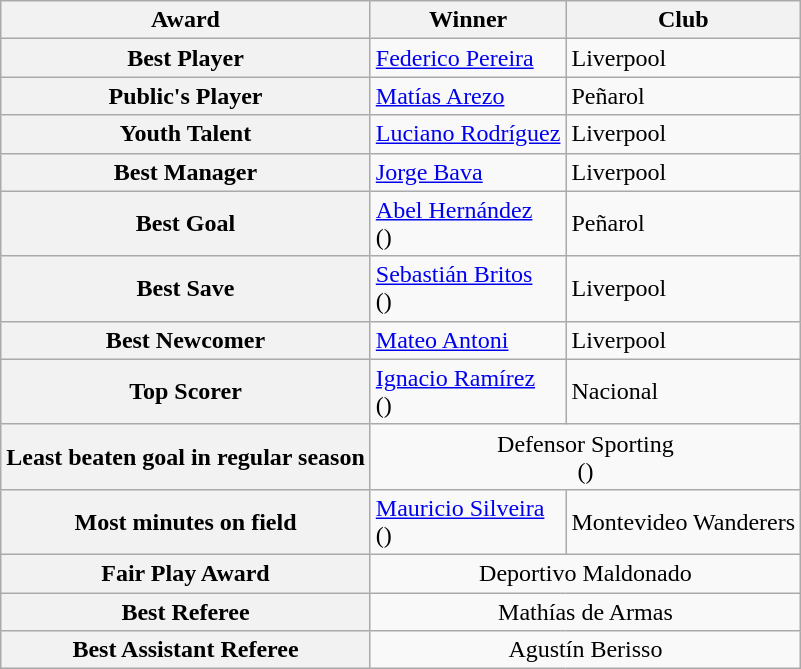<table class="wikitable">
<tr>
<th>Award</th>
<th>Winner</th>
<th>Club</th>
</tr>
<tr>
<th>Best Player</th>
<td> <a href='#'>Federico Pereira</a></td>
<td>Liverpool</td>
</tr>
<tr>
<th>Public's Player</th>
<td> <a href='#'>Matías Arezo</a></td>
<td>Peñarol</td>
</tr>
<tr>
<th>Youth Talent</th>
<td> <a href='#'>Luciano Rodríguez</a></td>
<td>Liverpool</td>
</tr>
<tr>
<th>Best Manager</th>
<td> <a href='#'>Jorge Bava</a></td>
<td>Liverpool</td>
</tr>
<tr>
<th>Best Goal</th>
<td> <a href='#'>Abel Hernández</a><br>()</td>
<td>Peñarol</td>
</tr>
<tr>
<th>Best Save</th>
<td> <a href='#'>Sebastián Britos</a><br>()</td>
<td>Liverpool</td>
</tr>
<tr>
<th>Best Newcomer</th>
<td> <a href='#'>Mateo Antoni</a></td>
<td>Liverpool</td>
</tr>
<tr>
<th>Top Scorer</th>
<td> <a href='#'>Ignacio Ramírez</a><br>()</td>
<td>Nacional</td>
</tr>
<tr>
<th>Least beaten goal in regular season</th>
<td colspan="2" align=center>Defensor Sporting<br>()</td>
</tr>
<tr>
<th>Most minutes on field</th>
<td> <a href='#'>Mauricio Silveira</a><br>()</td>
<td>Montevideo Wanderers</td>
</tr>
<tr>
<th>Fair Play Award</th>
<td colspan="2" align=center>Deportivo Maldonado</td>
</tr>
<tr>
<th>Best Referee</th>
<td colspan="2" align=center>Mathías de Armas</td>
</tr>
<tr>
<th>Best Assistant Referee</th>
<td colspan="2" align=center>Agustín Berisso</td>
</tr>
</table>
